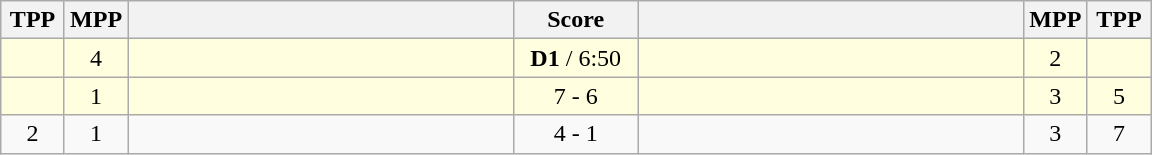<table class="wikitable" style="text-align: center;" |>
<tr>
<th width="35">TPP</th>
<th width="35">MPP</th>
<th width="250"></th>
<th width="75">Score</th>
<th width="250"></th>
<th width="35">MPP</th>
<th width="35">TPP</th>
</tr>
<tr bgcolor=lightyellow>
<td></td>
<td>4</td>
<td style="text-align:left;"></td>
<td><strong>D1</strong> / 6:50</td>
<td style="text-align:left;"><strong></strong></td>
<td>2</td>
<td></td>
</tr>
<tr bgcolor=lightyellow>
<td></td>
<td>1</td>
<td style="text-align:left;"><strong></strong></td>
<td>7 - 6</td>
<td style="text-align:left;"></td>
<td>3</td>
<td>5</td>
</tr>
<tr>
<td>2</td>
<td>1</td>
<td style="text-align:left;"><strong></strong></td>
<td>4 - 1</td>
<td style="text-align:left;"></td>
<td>3</td>
<td>7</td>
</tr>
</table>
